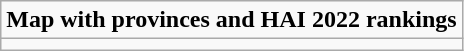<table role= "presentation" class="wikitable mw-collapsible mw-collapsed">
<tr>
<td><strong>Map with provinces and HAI 2022 rankings</strong></td>
</tr>
<tr>
<td></td>
</tr>
</table>
